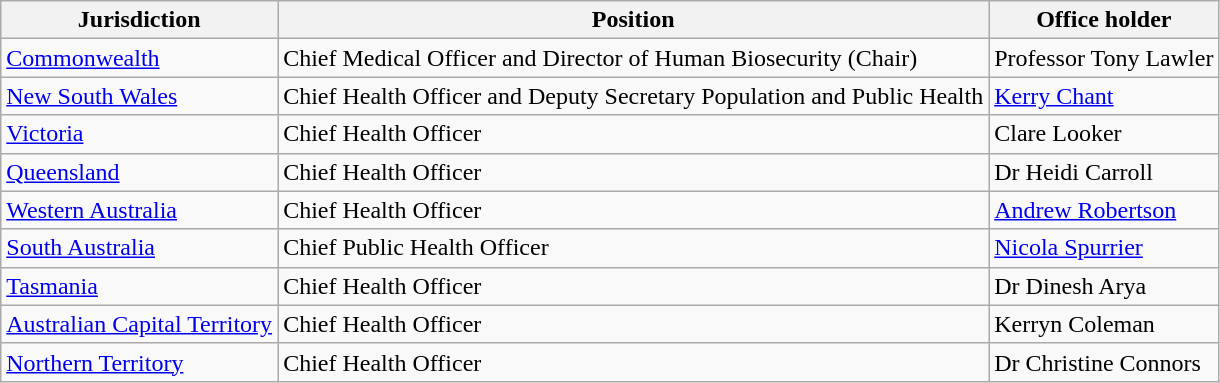<table class="wikitable">
<tr>
<th>Jurisdiction</th>
<th>Position</th>
<th>Office holder</th>
</tr>
<tr>
<td><a href='#'>Commonwealth</a></td>
<td>Chief Medical Officer and Director of Human Biosecurity (Chair)</td>
<td>Professor Tony Lawler</td>
</tr>
<tr>
<td><a href='#'>New South Wales</a></td>
<td>Chief Health Officer and Deputy Secretary Population and Public Health</td>
<td><a href='#'>Kerry Chant</a></td>
</tr>
<tr>
<td><a href='#'>Victoria</a></td>
<td>Chief Health Officer</td>
<td>Clare Looker </td>
</tr>
<tr>
<td><a href='#'>Queensland</a></td>
<td>Chief Health Officer</td>
<td>Dr Heidi Carroll </td>
</tr>
<tr>
<td><a href='#'>Western Australia</a></td>
<td>Chief Health Officer</td>
<td><a href='#'>Andrew Robertson</a></td>
</tr>
<tr>
<td><a href='#'>South Australia</a></td>
<td>Chief Public Health Officer</td>
<td><a href='#'>Nicola Spurrier</a></td>
</tr>
<tr>
<td><a href='#'>Tasmania</a></td>
<td>Chief Health Officer</td>
<td>Dr Dinesh Arya </td>
</tr>
<tr>
<td><a href='#'>Australian Capital Territory</a></td>
<td>Chief Health Officer</td>
<td>Kerryn Coleman</td>
</tr>
<tr>
<td><a href='#'>Northern Territory</a></td>
<td>Chief Health Officer</td>
<td>Dr Christine Connors </td>
</tr>
</table>
